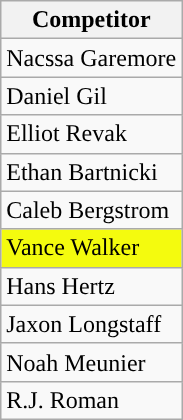<table class="wikitable sortable collapsible inline-table">
<tr>
<th>Competitor</th>
</tr>
<tr>
<td>Nacssa Garemore</td>
</tr>
<tr>
<td>Daniel Gil</td>
</tr>
<tr>
<td>Elliot Revak</td>
</tr>
<tr>
<td>Ethan Bartnicki</td>
</tr>
<tr>
<td>Caleb Bergstrom</td>
</tr>
<tr>
<td style="background-color:#F4FB0E">Vance Walker</td>
</tr>
<tr>
<td>Hans Hertz</td>
</tr>
<tr>
<td>Jaxon Longstaff</td>
</tr>
<tr>
<td>Noah Meunier</td>
</tr>
<tr>
<td>R.J. Roman</td>
</tr>
</table>
